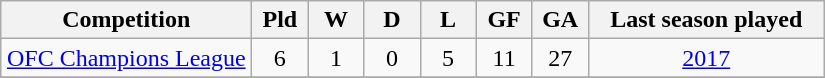<table class="wikitable" style="text-align: center;">
<tr>
<th style="width:160px;">Competition</th>
<th style="width:30px;">Pld</th>
<th style="width:30px;">W</th>
<th style="width:30px;">D</th>
<th style="width:30px;">L</th>
<th style="width:30px;">GF</th>
<th style="width:30px;">GA</th>
<th style="width:150px;">Last season played</th>
</tr>
<tr>
<td><a href='#'>OFC Champions League</a></td>
<td>6</td>
<td>1</td>
<td>0</td>
<td>5</td>
<td>11</td>
<td>27</td>
<td><a href='#'>2017</a></td>
</tr>
<tr>
</tr>
</table>
